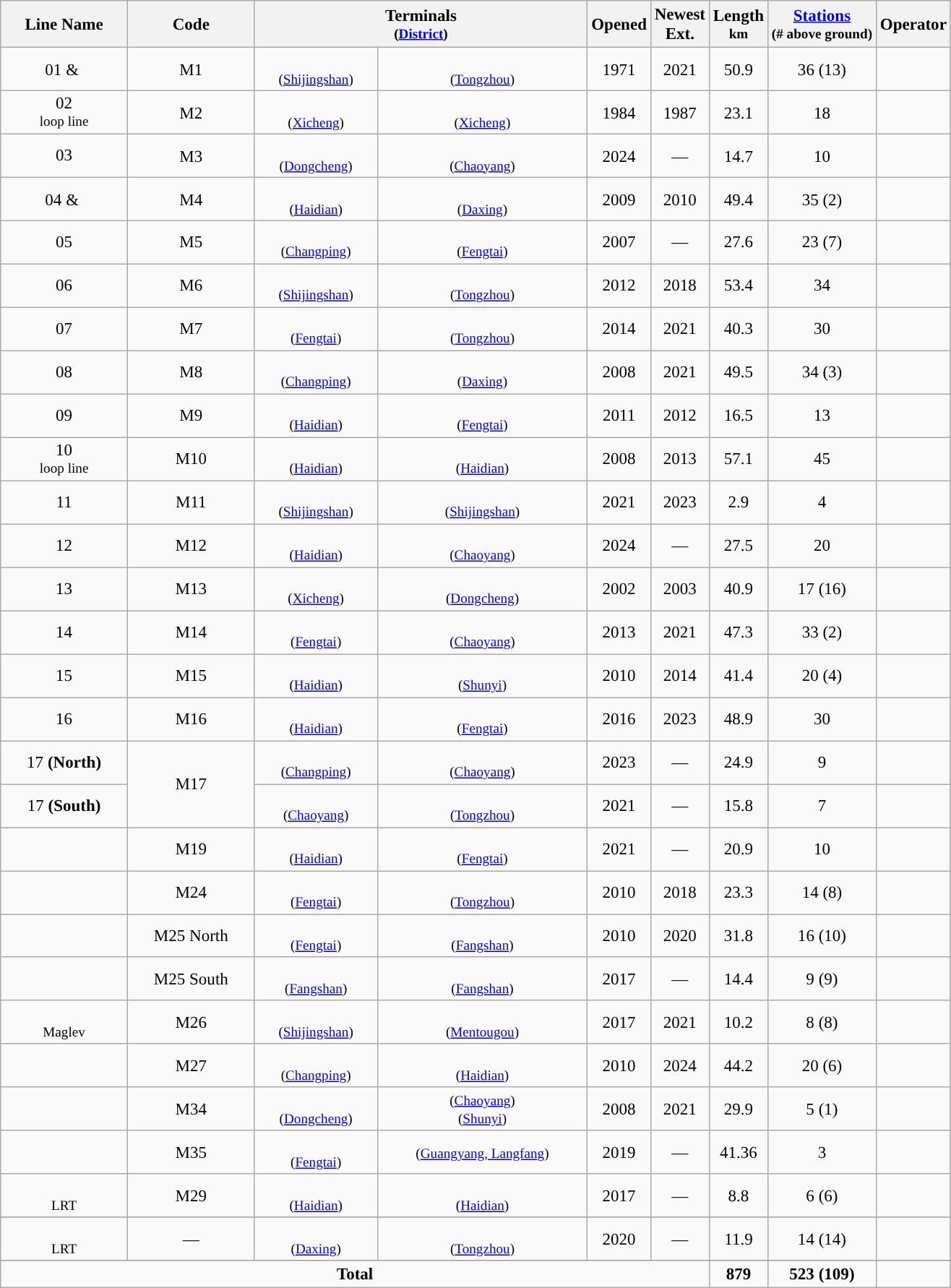<table class="wikitable sortable" style="cell-padding:1.5;font-size:96%;text-align:center;">
<tr>
<th data-sort-type="text"style="width:110px;">Line Name</th>
<th data-sort-type="text"style="width:110px;">Code</th>
<th class="unsortable" colspan="2" style="width:300px; line-height:1.05">Terminals<br><small>(<a href='#'>District</a>)</small></th>
<th>Opened<br></th>
<th>Newest<br>Ext.</th>
<th style="line-height:1.05">Length<br><small>km</small></th>
<th data-sort-type=number style="line-height:1.05"><a href='#'>Stations</a><br><small>(# above ground)</small></th>
<th>Operator</th>
</tr>
<tr style="text-align:center">
<td><span>01</span> & </td>
<td>M1</td>
<td style="line-height:1.05"><strong></strong><small><br>(<a href='#'>Shijingshan</a>)</small></td>
<td style="line-height:1.05"><strong></strong><small><br>(<a href='#'>Tongzhou</a>)</small></td>
<td>1971</td>
<td>2021</td>
<td>50.9</td>
<td>36 (13)</td>
<td></td>
</tr>
<tr style="text-align:center">
<td style="line-height:1.05"><span>02</span><br><small>loop line</small></td>
<td>M2</td>
<td style="line-height:1.05"><strong></strong><small><br>(<a href='#'>Xicheng</a>)</small></td>
<td style="line-height:1.05"><strong></strong><small><br>(<a href='#'>Xicheng</a>)</small></td>
<td>1984</td>
<td>1987</td>
<td>23.1</td>
<td>18</td>
<td></td>
</tr>
<tr style="text-align:center">
<td style="line-height:1.05"><span>03</span><br></td>
<td>M3</td>
<td style="line-height:1.05"><strong></strong><small><br>(<a href='#'>Dongcheng</a>)</small></td>
<td style="line-height:1.05"><strong></strong><small><br>(<a href='#'>Chaoyang</a>)</small></td>
<td>2024</td>
<td>—</td>
<td>14.7</td>
<td>10</td>
<td></td>
</tr>
<tr style="text-align:center">
<td><span>04</span> & </td>
<td>M4</td>
<td style="line-height:1.05"><strong></strong><small><br>(<a href='#'>Haidian</a>)</small></td>
<td style="line-height:1.05"><strong></strong><small><br>(<a href='#'>Daxing</a>)</small></td>
<td>2009</td>
<td>2010</td>
<td>49.4</td>
<td>35 (2)</td>
<td></td>
</tr>
<tr style="text-align:center">
<td><span>05</span></td>
<td>M5</td>
<td style="line-height:1.05"><strong></strong><small><br>(<a href='#'>Changping</a>)</small></td>
<td style="line-height:1.05"><strong></strong><small><br>(<a href='#'>Fengtai</a>)</small></td>
<td>2007</td>
<td>—</td>
<td>27.6</td>
<td>23 (7)</td>
<td></td>
</tr>
<tr style="text-align:center">
<td><span>06</span></td>
<td>M6</td>
<td style="line-height:1.05"><strong></strong><small><br>(<a href='#'>Shijingshan</a>)</small></td>
<td style="line-height:1.05"><strong></strong><small><br>(<a href='#'>Tongzhou</a>)</small></td>
<td>2012</td>
<td>2018</td>
<td>53.4</td>
<td>34</td>
<td></td>
</tr>
<tr style="text-align:center">
<td><span>07</span></td>
<td>M7</td>
<td style="line-height:1.05"><strong></strong><small><br>(<a href='#'>Fengtai</a>)</small></td>
<td style="line-height:1.05"><strong></strong><small><br>(<a href='#'>Tongzhou</a>)</small></td>
<td>2014</td>
<td>2021</td>
<td>40.3</td>
<td>30</td>
<td></td>
</tr>
<tr style="text-align:center">
<td style="line-height:1.05"><span>08</span></td>
<td>M8</td>
<td style="line-height:1.05"><strong></strong><br><small>(<a href='#'>Changping</a>)</small></td>
<td style="line-height:1.05"><strong></strong><small><br>(<a href='#'>Daxing</a>)</small></td>
<td>2008</td>
<td>2021</td>
<td>49.5</td>
<td>34 (3)</td>
<td></td>
</tr>
<tr style="text-align:center">
<td><span>09</span></td>
<td>M9</td>
<td style="line-height:1.05"><strong></strong><br><small>(<a href='#'>Haidian</a>)</small></td>
<td style="line-height:1.05"><strong></strong><small><br>(<a href='#'>Fengtai</a>)</small></td>
<td>2011</td>
<td>2012</td>
<td>16.5</td>
<td>13</td>
<td></td>
</tr>
<tr style="text-align:center">
<td style="line-height:1.05"><span>10</span><br><small>loop line</small></td>
<td>M10</td>
<td style="line-height:1.05"><strong></strong><small><br>(<a href='#'>Haidian</a>)</small></td>
<td style="line-height:1.05"><strong></strong><small><br>(<a href='#'>Haidian</a>)</small></td>
<td>2008</td>
<td>2013</td>
<td>57.1</td>
<td>45</td>
<td></td>
</tr>
<tr style="text-align:center">
<td style="line-height:1.05"><span>11</span><br></td>
<td>M11</td>
<td style="line-height:1.05"><strong></strong><small><br>(<a href='#'>Shijingshan</a>)</small></td>
<td style="line-height:1.05"><strong></strong><small><br>(<a href='#'>Shijingshan</a>)</small></td>
<td>2021</td>
<td>2023</td>
<td>2.9</td>
<td>4</td>
<td></td>
</tr>
<tr style="text-align:center">
<td style="line-height:1.05"><span>12</span><br></td>
<td>M12</td>
<td style="line-height:1.05"><strong></strong><small><br>(<a href='#'>Haidian</a>)</small></td>
<td style="line-height:1.05"><strong></strong><small><br>(<a href='#'>Chaoyang</a>)</small></td>
<td>2024</td>
<td>—</td>
<td>27.5</td>
<td>20</td>
<td></td>
</tr>
<tr style="text-align:center">
<td><span>13</span></td>
<td>M13</td>
<td style="line-height:1.05"><strong></strong><small><br>(<a href='#'>Xicheng</a>)</small></td>
<td style="line-height:1.05"><strong></strong><small><br>(<a href='#'>Dongcheng</a>)</small></td>
<td>2002</td>
<td>2003</td>
<td>40.9</td>
<td>17 (16)</td>
<td></td>
</tr>
<tr style="text-align:center">
<td style="line-height:1.05"><span>14</span></td>
<td>M14</td>
<td style="line-height:1.05"><strong></strong><small><br>(<a href='#'>Fengtai</a>)</small></td>
<td style="line-height:1.05"><strong></strong><small><br>(<a href='#'>Chaoyang</a>)</small></td>
<td>2013</td>
<td>2021</td>
<td>47.3</td>
<td>33 (2)</td>
<td></td>
</tr>
<tr style="text-align:center">
<td><span>15</span></td>
<td>M15</td>
<td style="line-height:1.05"><strong></strong><small><br>(<a href='#'>Haidian</a>)</small></td>
<td style="line-height:1.05"><strong></strong><small><br>(<a href='#'>Shunyi</a>)</small></td>
<td>2010</td>
<td>2014</td>
<td>41.4</td>
<td>20 (4)</td>
<td></td>
</tr>
<tr style="text-align:center">
<td><span>16</span></td>
<td>M16</td>
<td style="line-height:1.05"><strong></strong><small><br>(<a href='#'>Haidian</a>)</small></td>
<td style="line-height:1.05"><strong></strong><small><br>(<a href='#'>Fengtai</a>)</small></td>
<td>2016</td>
<td>2023</td>
<td>48.9</td>
<td>30</td>
<td></td>
</tr>
<tr style="text-align:center">
<td><span>17</span> <strong>(North)</strong></td>
<td rowspan="2">M17</td>
<td style="line-height:1.05"><strong></strong><small><br>(<a href='#'>Changping</a>)</small></td>
<td style="line-height:1.05"><strong></strong><small><br>(<a href='#'>Chaoyang</a>)</small></td>
<td>2023</td>
<td>—</td>
<td>24.9</td>
<td>9</td>
<td></td>
</tr>
<tr style="text-align:center">
<td><span>17</span> <strong>(South)</strong></td>
<td style="line-height:1.05"><strong></strong><small><br>(<a href='#'>Chaoyang</a>)</small></td>
<td style="line-height:1.05"><strong></strong><small><br>(<a href='#'>Tongzhou</a>)</small></td>
<td>2021</td>
<td>—</td>
<td>15.8</td>
<td>7</td>
<td></td>
</tr>
<tr style="text-align:center">
<td></td>
<td>M19</td>
<td style="line-height:1.05"><strong></strong><small><br>(<a href='#'>Haidian</a>)</small></td>
<td style="line-height:1.05"><strong></strong><small><br>(<a href='#'>Fengtai</a>)</small></td>
<td>2021</td>
<td>—</td>
<td>20.9</td>
<td>10</td>
<td></td>
</tr>
<tr style="text-align:center">
<td></td>
<td>M24</td>
<td style="line-height:1.05"><strong></strong><small><br>(<a href='#'>Fengtai</a>)</small></td>
<td style="line-height:1.05"><strong></strong><small><br>(<a href='#'>Tongzhou</a>)</small></td>
<td>2010</td>
<td>2018</td>
<td>23.3</td>
<td>14 (8)</td>
<td></td>
</tr>
<tr style="text-align:center">
<td></td>
<td>M25 North</td>
<td style="line-height:1.05"><strong></strong><small><br>(<a href='#'>Fengtai</a>)</small></td>
<td style="line-height:1.05"><strong></strong><small><br>(<a href='#'>Fangshan</a>)</small></td>
<td>2010</td>
<td>2020</td>
<td>31.8</td>
<td>16 (10)</td>
<td></td>
</tr>
<tr style="text-align:center">
<td></td>
<td>M25 South</td>
<td style="line-height:1.05"><strong></strong><small><br>(<a href='#'>Fangshan</a>)</small></td>
<td style="line-height:1.05"><strong></strong><small><br>(<a href='#'>Fangshan</a>)</small></td>
<td>2017</td>
<td>—</td>
<td>14.4</td>
<td>9 (9)</td>
<td></td>
</tr>
<tr style="text-align:center;">
<td style="line-height:1.05"><br><small>Maglev</small></td>
<td>M26</td>
<td style="line-height:1.05"><strong></strong><small><br>(<a href='#'>Shijingshan</a>)</small></td>
<td style="line-height:1.05"><strong></strong><small><br>(<a href='#'>Mentougou</a>)</small></td>
<td>2017</td>
<td>2021</td>
<td>10.2</td>
<td>8 (8)</td>
<td></td>
</tr>
<tr style="text-align:center">
<td></td>
<td>M27</td>
<td style="line-height:1.05"><strong></strong><small><br>(<a href='#'>Changping</a>)</small></td>
<td style="line-height:1.05"><strong></strong><small><br>(<a href='#'>Haidian</a>)</small></td>
<td>2010</td>
<td>2024</td>
<td>44.2</td>
<td>20 (6)</td>
<td></td>
</tr>
<tr style="text-align:center;">
<td></td>
<td>M34</td>
<td style="line-height:1.05"><strong></strong><small><br>(<a href='#'>Dongcheng</a>)</small></td>
<td style="line-height:1.05"><strong></strong> <small>(<a href='#'>Chaoyang</a>)</small><br><strong></strong> <small>(<a href='#'>Shunyi</a>)</small></td>
<td>2008</td>
<td>2021</td>
<td>29.9</td>
<td>5 (1)</td>
<td></td>
</tr>
<tr style="text-align:center;">
<td></td>
<td>M35</td>
<td style="line-height:1.05"><strong></strong><small><br>(<a href='#'>Fengtai</a>)</small></td>
<td style="line-height:1.05"><strong></strong> <small>(<a href='#'>Guangyang, Langfang</a>)</small><br></td>
<td>2019</td>
<td>—</td>
<td>41.36</td>
<td>3</td>
<td></td>
</tr>
<tr style="text-align:center">
<td style="line-height:1.05"><br><small>LRT</small></td>
<td>M29</td>
<td style="line-height:1.05"><strong></strong><small><br>(<a href='#'>Haidian</a>)</small></td>
<td style="line-height:1.05"><strong></strong><small><br>(<a href='#'>Haidian</a>)</small></td>
<td>2017</td>
<td>—</td>
<td>8.8</td>
<td>6 (6)</td>
<td></td>
</tr>
<tr>
</tr>
<tr style="text-align:center">
<td style="line-height:1.05"><br><small>LRT</small></td>
<td>—</td>
<td style="line-height:1.05"><strong></strong><small><br>(<a href='#'>Daxing</a>)</small></td>
<td style="line-height:1.05"><strong></strong><small><br>(<a href='#'>Tongzhou</a>)</small></td>
<td>2020</td>
<td>—</td>
<td>11.9</td>
<td>14 (14)</td>
<td></td>
</tr>
<tr>
</tr>
<tr class="sortbottom">
<td colspan=6><strong>Total</strong></td>
<td><strong>879</strong></td>
<td><strong>523 (109)</strong></td>
<td></td>
</tr>
</table>
